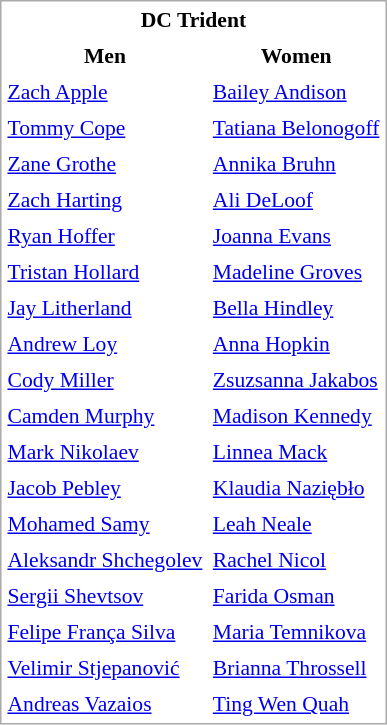<table cellspacing="1" cellpadding="3" style="border:1px solid #AAAAAA;font-size:90%">
<tr>
<th colspan="2"> DC Trident</th>
</tr>
<tr>
<th>Men</th>
<th>Women</th>
</tr>
<tr>
<td> <a href='#'>Zach Apple</a></td>
<td> <a href='#'>Bailey Andison</a></td>
</tr>
<tr>
<td> <a href='#'>Tommy Cope</a></td>
<td> <a href='#'>Tatiana Belonogoff</a></td>
</tr>
<tr>
<td> <a href='#'>Zane Grothe</a></td>
<td> <a href='#'>Annika Bruhn</a></td>
</tr>
<tr>
<td> <a href='#'>Zach Harting</a></td>
<td> <a href='#'>Ali DeLoof</a></td>
</tr>
<tr>
<td> <a href='#'>Ryan Hoffer</a></td>
<td> <a href='#'>Joanna Evans</a></td>
</tr>
<tr>
<td> <a href='#'>Tristan Hollard</a></td>
<td> <a href='#'>Madeline Groves</a></td>
</tr>
<tr>
<td> <a href='#'>Jay Litherland</a></td>
<td> <a href='#'>Bella Hindley</a></td>
</tr>
<tr>
<td> <a href='#'>Andrew Loy</a></td>
<td> <a href='#'>Anna Hopkin</a></td>
</tr>
<tr>
<td> <a href='#'>Cody Miller</a></td>
<td> <a href='#'>Zsuzsanna Jakabos</a></td>
</tr>
<tr>
<td> <a href='#'>Camden Murphy</a></td>
<td> <a href='#'>Madison Kennedy</a></td>
</tr>
<tr>
<td> <a href='#'>Mark Nikolaev</a></td>
<td> <a href='#'>Linnea Mack</a></td>
</tr>
<tr>
<td> <a href='#'>Jacob Pebley</a></td>
<td> <a href='#'>Klaudia Naziębło</a></td>
</tr>
<tr>
<td> <a href='#'>Mohamed Samy</a></td>
<td> <a href='#'>Leah Neale</a></td>
</tr>
<tr>
<td> <a href='#'>Aleksandr Shchegolev</a></td>
<td> <a href='#'>Rachel Nicol</a></td>
</tr>
<tr>
<td> <a href='#'>Sergii Shevtsov</a></td>
<td> <a href='#'>Farida Osman</a></td>
</tr>
<tr>
<td> <a href='#'>Felipe França Silva</a></td>
<td> <a href='#'>Maria Temnikova</a></td>
</tr>
<tr>
<td> <a href='#'>Velimir Stjepanović</a></td>
<td> <a href='#'>Brianna Throssell</a></td>
</tr>
<tr>
<td> <a href='#'>Andreas Vazaios</a></td>
<td> <a href='#'>Ting Wen Quah</a></td>
</tr>
</table>
